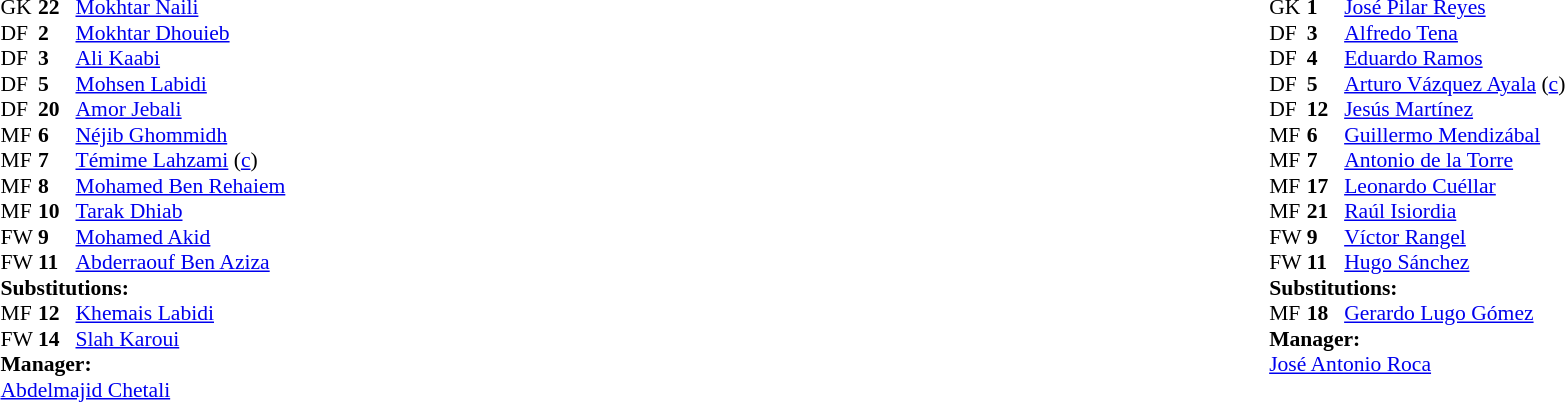<table width="100%">
<tr>
<td valign="top" width="50%"><br><table style="font-size: 90%" cellspacing="0" cellpadding="0">
<tr>
<th width="25"></th>
<th width="25"></th>
</tr>
<tr>
<td>GK</td>
<td><strong>22</strong></td>
<td><a href='#'>Mokhtar Naili</a></td>
</tr>
<tr>
<td>DF</td>
<td><strong>2</strong></td>
<td><a href='#'>Mokhtar Dhouieb</a></td>
</tr>
<tr>
<td>DF</td>
<td><strong>3</strong></td>
<td><a href='#'>Ali Kaabi</a></td>
</tr>
<tr>
<td>DF</td>
<td><strong>5</strong></td>
<td><a href='#'>Mohsen Labidi</a></td>
</tr>
<tr>
<td>DF</td>
<td><strong>20</strong></td>
<td><a href='#'>Amor Jebali</a></td>
</tr>
<tr>
<td>MF</td>
<td><strong>6</strong></td>
<td><a href='#'>Néjib Ghommidh</a></td>
</tr>
<tr>
<td>MF</td>
<td><strong>7</strong></td>
<td><a href='#'>Témime Lahzami</a> (<a href='#'>c</a>)</td>
<td></td>
<td></td>
</tr>
<tr>
<td>MF</td>
<td><strong>8</strong></td>
<td><a href='#'>Mohamed Ben Rehaiem</a></td>
</tr>
<tr>
<td>MF</td>
<td><strong>10</strong></td>
<td><a href='#'>Tarak Dhiab</a></td>
</tr>
<tr>
<td>FW</td>
<td><strong>9</strong></td>
<td><a href='#'>Mohamed Akid</a></td>
</tr>
<tr>
<td>FW</td>
<td><strong>11</strong></td>
<td><a href='#'>Abderraouf Ben Aziza</a></td>
<td></td>
<td></td>
</tr>
<tr>
<td colspan=3><strong>Substitutions:</strong></td>
</tr>
<tr>
<td>MF</td>
<td><strong>12</strong></td>
<td><a href='#'>Khemais Labidi</a></td>
<td></td>
<td></td>
</tr>
<tr>
<td>FW</td>
<td><strong>14</strong></td>
<td><a href='#'>Slah Karoui</a></td>
<td></td>
<td></td>
</tr>
<tr>
<td colspan=3><strong>Manager:</strong></td>
</tr>
<tr>
<td colspan=3><a href='#'>Abdelmajid Chetali</a></td>
</tr>
</table>
</td>
<td valign="top" width="50%"><br><table style="font-size: 90%" cellspacing="0" cellpadding="0" align="center">
<tr>
<th width=25></th>
<th width=25></th>
</tr>
<tr>
<td>GK</td>
<td><strong>1</strong></td>
<td><a href='#'>José Pilar Reyes</a></td>
</tr>
<tr>
<td>DF</td>
<td><strong>3</strong></td>
<td><a href='#'>Alfredo Tena</a></td>
</tr>
<tr>
<td>DF</td>
<td><strong>4</strong></td>
<td><a href='#'>Eduardo Ramos</a></td>
</tr>
<tr>
<td>DF</td>
<td><strong>5</strong></td>
<td><a href='#'>Arturo Vázquez Ayala</a> (<a href='#'>c</a>)</td>
</tr>
<tr>
<td>DF</td>
<td><strong>12</strong></td>
<td><a href='#'>Jesús Martínez</a></td>
</tr>
<tr>
<td>MF</td>
<td><strong>6</strong></td>
<td><a href='#'>Guillermo Mendizábal</a></td>
<td></td>
<td></td>
</tr>
<tr>
<td>MF</td>
<td><strong>7</strong></td>
<td><a href='#'>Antonio de la Torre</a></td>
</tr>
<tr>
<td>MF</td>
<td><strong>17</strong></td>
<td><a href='#'>Leonardo Cuéllar</a></td>
</tr>
<tr>
<td>MF</td>
<td><strong>21</strong></td>
<td><a href='#'>Raúl Isiordia</a></td>
</tr>
<tr>
<td>FW</td>
<td><strong>9</strong></td>
<td><a href='#'>Víctor Rangel</a></td>
</tr>
<tr>
<td>FW</td>
<td><strong>11</strong></td>
<td><a href='#'>Hugo Sánchez</a></td>
</tr>
<tr>
<td colspan=3><strong>Substitutions:</strong></td>
</tr>
<tr>
<td>MF</td>
<td><strong>18</strong></td>
<td><a href='#'>Gerardo Lugo Gómez</a></td>
<td></td>
<td></td>
</tr>
<tr>
<td colspan=3><strong>Manager:</strong></td>
</tr>
<tr>
<td colspan=4><a href='#'>José Antonio Roca</a></td>
</tr>
</table>
</td>
</tr>
</table>
